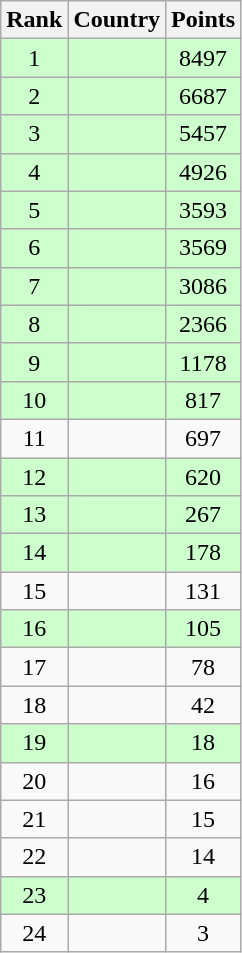<table class="wikitable sortable" style="text-align:center">
<tr>
<th>Rank</th>
<th>Country</th>
<th>Points</th>
</tr>
<tr bgcolor=ccffcc>
<td>1</td>
<td align=left></td>
<td>8497</td>
</tr>
<tr bgcolor=ccffcc>
<td>2</td>
<td align=left></td>
<td>6687</td>
</tr>
<tr bgcolor=ccffcc>
<td>3</td>
<td align=left></td>
<td>5457</td>
</tr>
<tr bgcolor=ccffcc>
<td>4</td>
<td align=left></td>
<td>4926</td>
</tr>
<tr bgcolor=ccffcc>
<td>5</td>
<td align=left></td>
<td>3593</td>
</tr>
<tr bgcolor=ccffcc>
<td>6</td>
<td align=left></td>
<td>3569</td>
</tr>
<tr bgcolor=ccffcc>
<td>7</td>
<td align=left></td>
<td>3086</td>
</tr>
<tr bgcolor=ccffcc>
<td>8</td>
<td align=left></td>
<td>2366</td>
</tr>
<tr bgcolor=ccffcc>
<td>9</td>
<td align=left></td>
<td>1178</td>
</tr>
<tr bgcolor=ccffcc>
<td>10</td>
<td align=left></td>
<td>817</td>
</tr>
<tr>
<td>11</td>
<td align=left></td>
<td>697</td>
</tr>
<tr bgcolor=ccffcc>
<td>12</td>
<td align=left></td>
<td>620</td>
</tr>
<tr bgcolor=ccffcc>
<td>13</td>
<td align=left></td>
<td>267</td>
</tr>
<tr bgcolor=ccffcc>
<td>14</td>
<td align=left></td>
<td>178</td>
</tr>
<tr>
<td>15</td>
<td align=left></td>
<td>131</td>
</tr>
<tr bgcolor=ccffcc>
<td>16</td>
<td align=left></td>
<td>105</td>
</tr>
<tr>
<td>17</td>
<td align=left></td>
<td>78</td>
</tr>
<tr>
<td>18</td>
<td align=left></td>
<td>42</td>
</tr>
<tr bgcolor=ccffcc>
<td>19</td>
<td align=left></td>
<td>18</td>
</tr>
<tr>
<td>20</td>
<td align=left></td>
<td>16</td>
</tr>
<tr>
<td>21</td>
<td align=left></td>
<td>15</td>
</tr>
<tr>
<td>22</td>
<td align=left></td>
<td>14</td>
</tr>
<tr bgcolor=ccffcc>
<td>23</td>
<td align=left></td>
<td>4</td>
</tr>
<tr>
<td>24</td>
<td align=left></td>
<td>3</td>
</tr>
</table>
